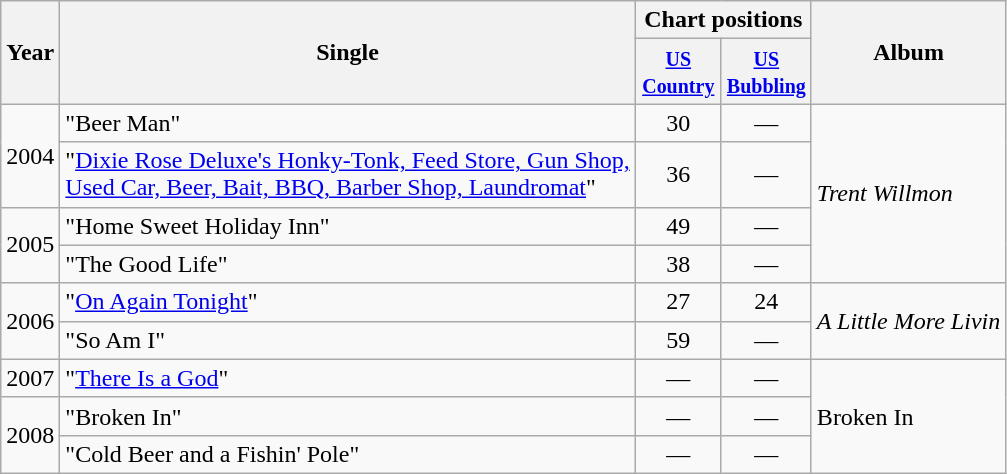<table class="wikitable">
<tr>
<th scope="col" rowspan="2">Year</th>
<th scope="col" rowspan="2">Single</th>
<th scope="col" colspan="2">Chart positions</th>
<th scope="col" rowspan="2">Album</th>
</tr>
<tr>
<th width="50"><small><a href='#'>US Country</a></small><br></th>
<th width="50"><small><a href='#'>US Bubbling</a></small><br></th>
</tr>
<tr>
<td rowspan="2">2004</td>
<td>"Beer Man"</td>
<td align="center">30</td>
<td align="center">—</td>
<td rowspan="4"><em>Trent Willmon</em></td>
</tr>
<tr>
<td>"<a href='#'>Dixie Rose Deluxe's Honky-Tonk, Feed Store, Gun Shop,<br>Used Car, Beer, Bait, BBQ, Barber Shop, Laundromat</a>"</td>
<td align="center">36</td>
<td align="center">—</td>
</tr>
<tr>
<td rowspan="2">2005</td>
<td>"Home Sweet Holiday Inn"</td>
<td align="center">49</td>
<td align="center">—</td>
</tr>
<tr>
<td>"The Good Life"</td>
<td align="center">38</td>
<td align="center">—</td>
</tr>
<tr>
<td rowspan="2">2006</td>
<td>"<a href='#'>On Again Tonight</a>"</td>
<td align="center">27</td>
<td align="center">24</td>
<td rowspan="2"><em>A Little More Livin<strong></td>
</tr>
<tr>
<td>"So Am I"</td>
<td align="center">59</td>
<td align="center">—</td>
</tr>
<tr>
<td>2007</td>
<td>"<a href='#'>There Is a God</a>"</td>
<td align="center">—</td>
<td align="center">—</td>
<td rowspan="3"></em>Broken In<em></td>
</tr>
<tr>
<td rowspan="2">2008</td>
<td>"Broken In"</td>
<td align="center">—</td>
<td align="center">—</td>
</tr>
<tr>
<td>"Cold Beer and a Fishin' Pole"</td>
<td align="center">—</td>
<td align="center">—</td>
</tr>
</table>
